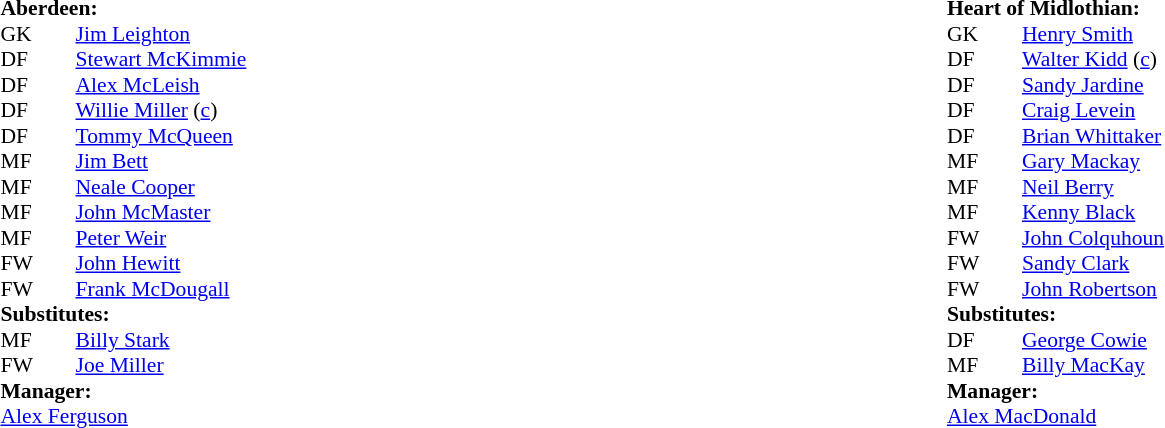<table style="width:100%;">
<tr>
<td style="vertical-align:top; width:50%;"><br><table style="font-size: 90%" cellspacing="0" cellpadding="0">
<tr>
<td colspan="4"><strong>Aberdeen:</strong></td>
</tr>
<tr>
<th width="25"></th>
<th width="25"></th>
</tr>
<tr>
<td>GK</td>
<td></td>
<td> <a href='#'>Jim Leighton</a></td>
</tr>
<tr>
<td>DF</td>
<td></td>
<td> <a href='#'>Stewart McKimmie</a></td>
</tr>
<tr>
<td>DF</td>
<td></td>
<td> <a href='#'>Alex McLeish</a></td>
</tr>
<tr>
<td>DF</td>
<td></td>
<td> <a href='#'>Willie Miller</a> (<a href='#'>c</a>)</td>
</tr>
<tr>
<td>DF</td>
<td></td>
<td> <a href='#'>Tommy McQueen</a></td>
</tr>
<tr>
<td>MF</td>
<td></td>
<td> <a href='#'>Jim Bett</a></td>
</tr>
<tr>
<td>MF</td>
<td></td>
<td> <a href='#'>Neale Cooper</a></td>
</tr>
<tr>
<td>MF</td>
<td></td>
<td> <a href='#'>John McMaster</a></td>
<td></td>
<td></td>
</tr>
<tr>
<td>MF</td>
<td></td>
<td> <a href='#'>Peter Weir</a></td>
</tr>
<tr>
<td>FW</td>
<td></td>
<td> <a href='#'>John Hewitt</a></td>
<td></td>
<td></td>
<td></td>
</tr>
<tr>
<td>FW</td>
<td></td>
<td> <a href='#'>Frank McDougall</a></td>
</tr>
<tr>
<td colspan=4><strong>Substitutes:</strong></td>
</tr>
<tr>
<td>MF</td>
<td></td>
<td> <a href='#'>Billy Stark</a></td>
<td></td>
<td></td>
</tr>
<tr>
<td>FW</td>
<td></td>
<td> <a href='#'>Joe Miller</a></td>
<td></td>
<td></td>
<td></td>
</tr>
<tr>
<td colspan=4><strong>Manager:</strong></td>
</tr>
<tr>
<td colspan="4"> <a href='#'>Alex Ferguson</a></td>
</tr>
</table>
</td>
<td style="vertical-align:top; width:50%;"><br><table style="font-size: 90%" cellspacing="0" cellpadding="0">
<tr>
<td colspan="4"><strong>Heart of Midlothian:</strong></td>
</tr>
<tr>
<th width="25"></th>
<th width="25"></th>
</tr>
<tr>
<td>GK</td>
<td></td>
<td> <a href='#'>Henry Smith</a></td>
</tr>
<tr>
<td>DF</td>
<td></td>
<td> <a href='#'>Walter Kidd</a> (<a href='#'>c</a>)</td>
<td></td>
</tr>
<tr>
<td>DF</td>
<td></td>
<td> <a href='#'>Sandy Jardine</a></td>
</tr>
<tr>
<td>DF</td>
<td></td>
<td> <a href='#'>Craig Levein</a></td>
</tr>
<tr>
<td>DF</td>
<td></td>
<td> <a href='#'>Brian Whittaker</a></td>
</tr>
<tr>
<td>MF</td>
<td></td>
<td> <a href='#'>Gary Mackay</a></td>
</tr>
<tr>
<td>MF</td>
<td></td>
<td> <a href='#'>Neil Berry</a></td>
</tr>
<tr>
<td>MF</td>
<td></td>
<td> <a href='#'>Kenny Black</a></td>
</tr>
<tr>
<td>FW</td>
<td></td>
<td> <a href='#'>John Colquhoun</a></td>
</tr>
<tr>
<td>FW</td>
<td></td>
<td> <a href='#'>Sandy Clark</a></td>
</tr>
<tr>
<td>FW</td>
<td></td>
<td> <a href='#'>John Robertson</a></td>
</tr>
<tr>
<td colspan=4><strong>Substitutes:</strong></td>
</tr>
<tr>
<td>DF</td>
<td></td>
<td> <a href='#'>George Cowie</a></td>
</tr>
<tr>
<td>MF</td>
<td></td>
<td> <a href='#'>Billy MacKay</a></td>
</tr>
<tr>
<td colspan=4><strong>Manager:</strong></td>
</tr>
<tr>
<td colspan="4"> <a href='#'>Alex MacDonald</a></td>
</tr>
</table>
</td>
</tr>
</table>
